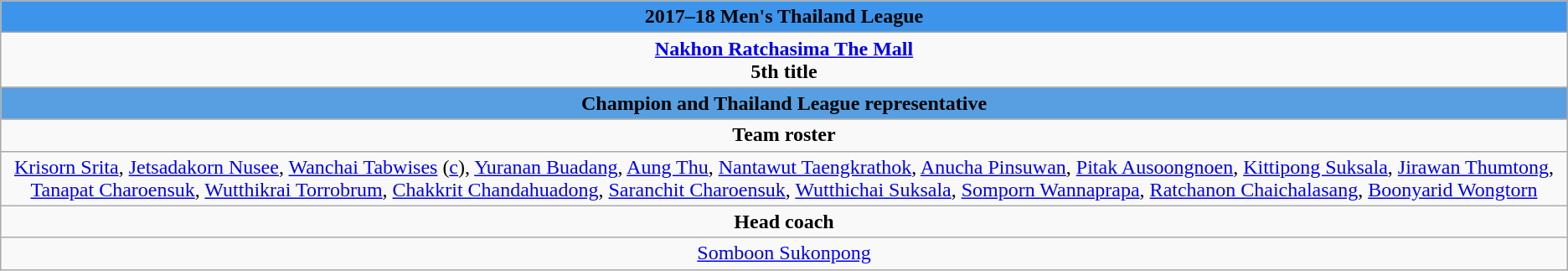<table class="wikitable" style="text-align: center;">
<tr>
<th style=background:#3C95EA><span>2017–18 Men's Thailand League</span></th>
</tr>
<tr>
<td><strong><a href='#'>Nakhon Ratchasima The Mall</a></strong><br><strong>5th title</strong></td>
</tr>
<tr>
<th style=background:#589fe2><span>Champion and Thailand League representative</span></th>
</tr>
<tr>
<td><strong>Team roster</strong></td>
</tr>
<tr>
<td><a href='#'>Krisorn Srita</a>, <a href='#'>Jetsadakorn Nusee</a>, <a href='#'>Wanchai Tabwises</a> (<a href='#'>c</a>), <a href='#'>Yuranan Buadang</a>, <a href='#'>Aung Thu</a>, <a href='#'>Nantawut Taengkrathok</a>, <a href='#'>Anucha Pinsuwan</a>, <a href='#'>Pitak Ausoongnoen</a>, <a href='#'>Kittipong Suksala</a>, <a href='#'>Jirawan Thumtong</a>, <a href='#'>Tanapat Charoensuk</a>, <a href='#'>Wutthikrai Torrobrum</a>, <a href='#'>Chakkrit Chandahuadong</a>, <a href='#'>Saranchit Charoensuk</a>, <a href='#'>Wutthichai Suksala</a>, <a href='#'>Somporn Wannaprapa</a>, <a href='#'>Ratchanon Chaichalasang</a>, <a href='#'>Boonyarid Wongtorn</a></td>
</tr>
<tr>
<td><strong>Head coach</strong></td>
</tr>
<tr>
<td><a href='#'>Somboon Sukonpong</a></td>
</tr>
</table>
